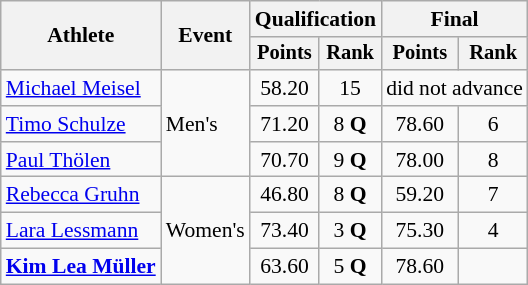<table class=wikitable style="font-size:90%">
<tr>
<th rowspan="2">Athlete</th>
<th rowspan="2">Event</th>
<th colspan="2">Qualification</th>
<th colspan="2">Final</th>
</tr>
<tr style="font-size:95%">
<th>Points</th>
<th>Rank</th>
<th>Points</th>
<th>Rank</th>
</tr>
<tr align=center>
<td align=left><a href='#'>Michael Meisel</a></td>
<td align=left rowspan=3>Men's</td>
<td>58.20</td>
<td>15</td>
<td colspan=2>did not advance</td>
</tr>
<tr align=center>
<td align=left><a href='#'>Timo Schulze</a></td>
<td>71.20</td>
<td>8 <strong>Q</strong></td>
<td>78.60</td>
<td>6</td>
</tr>
<tr align=center>
<td align=left><a href='#'>Paul Thölen</a></td>
<td>70.70</td>
<td>9 <strong>Q</strong></td>
<td>78.00</td>
<td>8</td>
</tr>
<tr align=center>
<td align=left><a href='#'>Rebecca Gruhn</a></td>
<td align=left rowspan=3>Women's</td>
<td>46.80</td>
<td>8 <strong>Q</strong></td>
<td>59.20</td>
<td>7</td>
</tr>
<tr align=center>
<td align=left><a href='#'>Lara Lessmann</a></td>
<td>73.40</td>
<td>3 <strong>Q</strong></td>
<td>75.30</td>
<td>4</td>
</tr>
<tr align=center>
<td align=left><strong><a href='#'>Kim Lea Müller</a></strong></td>
<td>63.60</td>
<td>5 <strong>Q</strong></td>
<td>78.60</td>
<td></td>
</tr>
</table>
